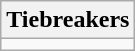<table class="wikitable collapsible collapsed">
<tr>
<th>Tiebreakers</th>
</tr>
<tr>
<td></td>
</tr>
</table>
